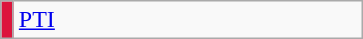<table class="wikitable">
<tr>
<td style="width:1px;; background:#DC143C;"></td>
<td width="225"><a href='#'>PTI</a></td>
</tr>
</table>
